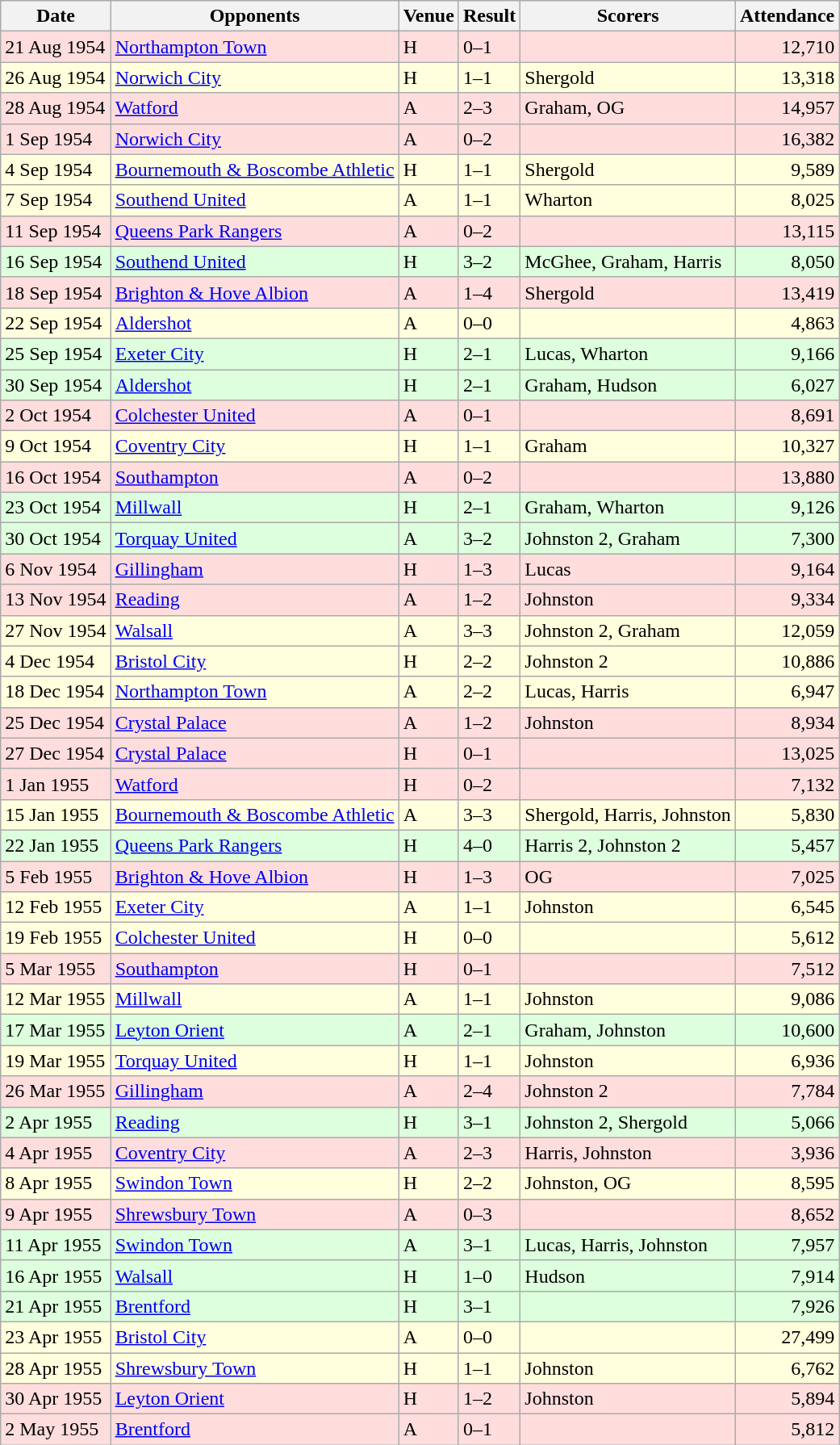<table class="wikitable sortable">
<tr>
<th>Date</th>
<th>Opponents</th>
<th>Venue</th>
<th>Result</th>
<th>Scorers</th>
<th>Attendance</th>
</tr>
<tr bgcolor="#ffdddd">
<td>21 Aug 1954</td>
<td><a href='#'>Northampton Town</a></td>
<td>H</td>
<td>0–1</td>
<td></td>
<td align="right">12,710</td>
</tr>
<tr bgcolor="#ffffdd">
<td>26 Aug 1954</td>
<td><a href='#'>Norwich City</a></td>
<td>H</td>
<td>1–1</td>
<td>Shergold</td>
<td align="right">13,318</td>
</tr>
<tr bgcolor="#ffdddd">
<td>28 Aug 1954</td>
<td><a href='#'>Watford</a></td>
<td>A</td>
<td>2–3</td>
<td>Graham, OG</td>
<td align="right">14,957</td>
</tr>
<tr bgcolor="#ffdddd">
<td>1 Sep 1954</td>
<td><a href='#'>Norwich City</a></td>
<td>A</td>
<td>0–2</td>
<td></td>
<td align="right">16,382</td>
</tr>
<tr bgcolor="#ffffdd">
<td>4 Sep 1954</td>
<td><a href='#'>Bournemouth & Boscombe Athletic</a></td>
<td>H</td>
<td>1–1</td>
<td>Shergold</td>
<td align="right">9,589</td>
</tr>
<tr bgcolor="#ffffdd">
<td>7 Sep 1954</td>
<td><a href='#'>Southend United</a></td>
<td>A</td>
<td>1–1</td>
<td>Wharton</td>
<td align="right">8,025</td>
</tr>
<tr bgcolor="#ffdddd">
<td>11 Sep 1954</td>
<td><a href='#'>Queens Park Rangers</a></td>
<td>A</td>
<td>0–2</td>
<td></td>
<td align="right">13,115</td>
</tr>
<tr bgcolor="#ddffdd">
<td>16 Sep 1954</td>
<td><a href='#'>Southend United</a></td>
<td>H</td>
<td>3–2</td>
<td>McGhee, Graham, Harris</td>
<td align="right">8,050</td>
</tr>
<tr bgcolor="#ffdddd">
<td>18 Sep 1954</td>
<td><a href='#'>Brighton & Hove Albion</a></td>
<td>A</td>
<td>1–4</td>
<td>Shergold</td>
<td align="right">13,419</td>
</tr>
<tr bgcolor="#ffffdd">
<td>22 Sep 1954</td>
<td><a href='#'>Aldershot</a></td>
<td>A</td>
<td>0–0</td>
<td></td>
<td align="right">4,863</td>
</tr>
<tr bgcolor="#ddffdd">
<td>25 Sep 1954</td>
<td><a href='#'>Exeter City</a></td>
<td>H</td>
<td>2–1</td>
<td>Lucas, Wharton</td>
<td align="right">9,166</td>
</tr>
<tr bgcolor="#ddffdd">
<td>30 Sep 1954</td>
<td><a href='#'>Aldershot</a></td>
<td>H</td>
<td>2–1</td>
<td>Graham, Hudson</td>
<td align="right">6,027</td>
</tr>
<tr bgcolor="#ffdddd">
<td>2 Oct 1954</td>
<td><a href='#'>Colchester United</a></td>
<td>A</td>
<td>0–1</td>
<td></td>
<td align="right">8,691</td>
</tr>
<tr bgcolor="#ffffdd">
<td>9 Oct 1954</td>
<td><a href='#'>Coventry City</a></td>
<td>H</td>
<td>1–1</td>
<td>Graham</td>
<td align="right">10,327</td>
</tr>
<tr bgcolor="#ffdddd">
<td>16 Oct 1954</td>
<td><a href='#'>Southampton</a></td>
<td>A</td>
<td>0–2</td>
<td></td>
<td align="right">13,880</td>
</tr>
<tr bgcolor="#ddffdd">
<td>23 Oct 1954</td>
<td><a href='#'>Millwall</a></td>
<td>H</td>
<td>2–1</td>
<td>Graham, Wharton</td>
<td align="right">9,126</td>
</tr>
<tr bgcolor="#ddffdd">
<td>30 Oct 1954</td>
<td><a href='#'>Torquay United</a></td>
<td>A</td>
<td>3–2</td>
<td>Johnston 2, Graham</td>
<td align="right">7,300</td>
</tr>
<tr bgcolor="#ffdddd">
<td>6 Nov 1954</td>
<td><a href='#'>Gillingham</a></td>
<td>H</td>
<td>1–3</td>
<td>Lucas</td>
<td align="right">9,164</td>
</tr>
<tr bgcolor="#ffdddd">
<td>13 Nov 1954</td>
<td><a href='#'>Reading</a></td>
<td>A</td>
<td>1–2</td>
<td>Johnston</td>
<td align="right">9,334</td>
</tr>
<tr bgcolor="#ffffdd">
<td>27 Nov 1954</td>
<td><a href='#'>Walsall</a></td>
<td>A</td>
<td>3–3</td>
<td>Johnston 2, Graham</td>
<td align="right">12,059</td>
</tr>
<tr bgcolor="#ffffdd">
<td>4 Dec 1954</td>
<td><a href='#'>Bristol City</a></td>
<td>H</td>
<td>2–2</td>
<td>Johnston 2</td>
<td align="right">10,886</td>
</tr>
<tr bgcolor="#ffffdd">
<td>18 Dec 1954</td>
<td><a href='#'>Northampton Town</a></td>
<td>A</td>
<td>2–2</td>
<td>Lucas, Harris</td>
<td align="right">6,947</td>
</tr>
<tr bgcolor="#ffdddd">
<td>25 Dec 1954</td>
<td><a href='#'>Crystal Palace</a></td>
<td>A</td>
<td>1–2</td>
<td>Johnston</td>
<td align="right">8,934</td>
</tr>
<tr bgcolor="#ffdddd">
<td>27 Dec 1954</td>
<td><a href='#'>Crystal Palace</a></td>
<td>H</td>
<td>0–1</td>
<td></td>
<td align="right">13,025</td>
</tr>
<tr bgcolor="#ffdddd">
<td>1 Jan 1955</td>
<td><a href='#'>Watford</a></td>
<td>H</td>
<td>0–2</td>
<td></td>
<td align="right">7,132</td>
</tr>
<tr bgcolor="#ffffdd">
<td>15 Jan 1955</td>
<td><a href='#'>Bournemouth & Boscombe Athletic</a></td>
<td>A</td>
<td>3–3</td>
<td>Shergold, Harris, Johnston</td>
<td align="right">5,830</td>
</tr>
<tr bgcolor="#ddffdd">
<td>22 Jan 1955</td>
<td><a href='#'>Queens Park Rangers</a></td>
<td>H</td>
<td>4–0</td>
<td>Harris 2, Johnston 2</td>
<td align="right">5,457</td>
</tr>
<tr bgcolor="#ffdddd">
<td>5 Feb 1955</td>
<td><a href='#'>Brighton & Hove Albion</a></td>
<td>H</td>
<td>1–3</td>
<td>OG</td>
<td align="right">7,025</td>
</tr>
<tr bgcolor="#ffffdd">
<td>12 Feb 1955</td>
<td><a href='#'>Exeter City</a></td>
<td>A</td>
<td>1–1</td>
<td>Johnston</td>
<td align="right">6,545</td>
</tr>
<tr bgcolor="#ffffdd">
<td>19 Feb 1955</td>
<td><a href='#'>Colchester United</a></td>
<td>H</td>
<td>0–0</td>
<td></td>
<td align="right">5,612</td>
</tr>
<tr bgcolor="#ffdddd">
<td>5 Mar 1955</td>
<td><a href='#'>Southampton</a></td>
<td>H</td>
<td>0–1</td>
<td></td>
<td align="right">7,512</td>
</tr>
<tr bgcolor="#ffffdd">
<td>12 Mar 1955</td>
<td><a href='#'>Millwall</a></td>
<td>A</td>
<td>1–1</td>
<td>Johnston</td>
<td align="right">9,086</td>
</tr>
<tr bgcolor="#ddffdd">
<td>17 Mar 1955</td>
<td><a href='#'>Leyton Orient</a></td>
<td>A</td>
<td>2–1</td>
<td>Graham, Johnston</td>
<td align="right">10,600</td>
</tr>
<tr bgcolor="#ffffdd">
<td>19 Mar 1955</td>
<td><a href='#'>Torquay United</a></td>
<td>H</td>
<td>1–1</td>
<td>Johnston</td>
<td align="right">6,936</td>
</tr>
<tr bgcolor="#ffdddd">
<td>26 Mar 1955</td>
<td><a href='#'>Gillingham</a></td>
<td>A</td>
<td>2–4</td>
<td>Johnston 2</td>
<td align="right">7,784</td>
</tr>
<tr bgcolor="#ddffdd">
<td>2 Apr 1955</td>
<td><a href='#'>Reading</a></td>
<td>H</td>
<td>3–1</td>
<td>Johnston 2, Shergold</td>
<td align="right">5,066</td>
</tr>
<tr bgcolor="#ffdddd">
<td>4 Apr 1955</td>
<td><a href='#'>Coventry City</a></td>
<td>A</td>
<td>2–3</td>
<td>Harris, Johnston</td>
<td align="right">3,936</td>
</tr>
<tr bgcolor="#ffffdd">
<td>8 Apr 1955</td>
<td><a href='#'>Swindon Town</a></td>
<td>H</td>
<td>2–2</td>
<td>Johnston, OG</td>
<td align="right">8,595</td>
</tr>
<tr bgcolor="#ffdddd">
<td>9 Apr 1955</td>
<td><a href='#'>Shrewsbury Town</a></td>
<td>A</td>
<td>0–3</td>
<td></td>
<td align="right">8,652</td>
</tr>
<tr bgcolor="#ddffdd">
<td>11 Apr 1955</td>
<td><a href='#'>Swindon Town</a></td>
<td>A</td>
<td>3–1</td>
<td>Lucas, Harris, Johnston</td>
<td align="right">7,957</td>
</tr>
<tr bgcolor="#ddffdd">
<td>16 Apr 1955</td>
<td><a href='#'>Walsall</a></td>
<td>H</td>
<td>1–0</td>
<td>Hudson</td>
<td align="right">7,914</td>
</tr>
<tr bgcolor="#ddffdd">
<td>21 Apr 1955</td>
<td><a href='#'>Brentford</a></td>
<td>H</td>
<td>3–1</td>
<td></td>
<td align="right">7,926</td>
</tr>
<tr bgcolor="#ffffdd">
<td>23 Apr 1955</td>
<td><a href='#'>Bristol City</a></td>
<td>A</td>
<td>0–0</td>
<td></td>
<td align="right">27,499</td>
</tr>
<tr bgcolor="#ffffdd">
<td>28 Apr 1955</td>
<td><a href='#'>Shrewsbury Town</a></td>
<td>H</td>
<td>1–1</td>
<td>Johnston</td>
<td align="right">6,762</td>
</tr>
<tr bgcolor="#ffdddd">
<td>30 Apr 1955</td>
<td><a href='#'>Leyton Orient</a></td>
<td>H</td>
<td>1–2</td>
<td>Johnston</td>
<td align="right">5,894</td>
</tr>
<tr bgcolor="#ffdddd">
<td>2 May 1955</td>
<td><a href='#'>Brentford</a></td>
<td>A</td>
<td>0–1</td>
<td></td>
<td align="right">5,812</td>
</tr>
</table>
